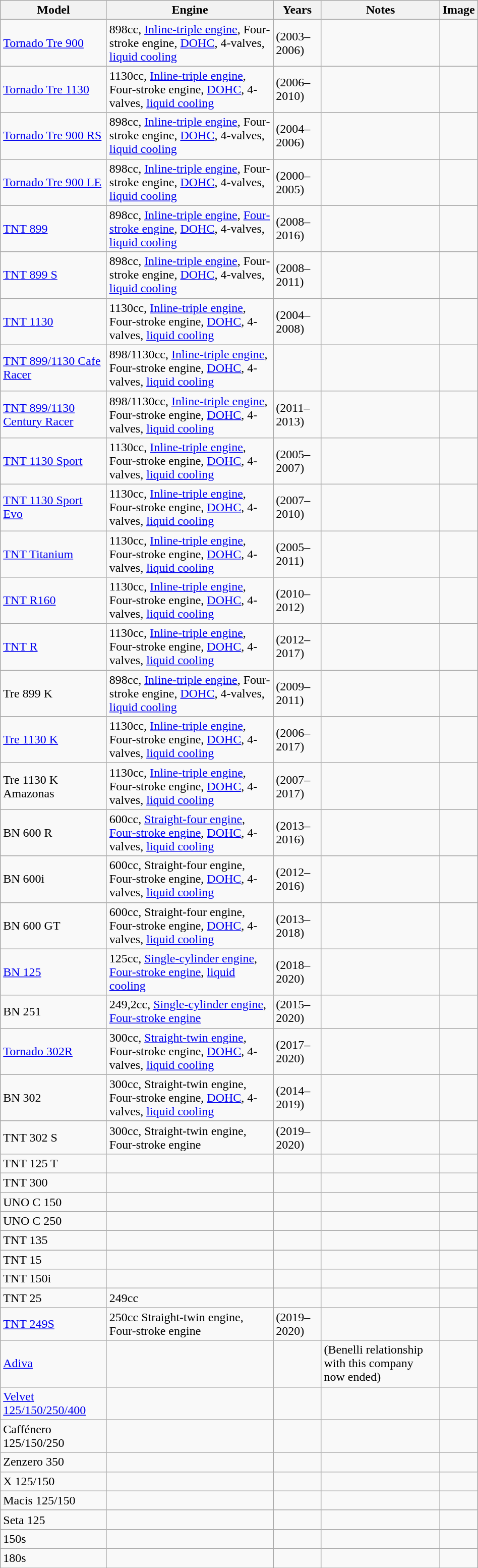<table class="wikitable sortable" style="width:50%">
<tr>
<th>Model</th>
<th>Engine</th>
<th>Years</th>
<th>Notes</th>
<th>Image</th>
</tr>
<tr>
<td><a href='#'>Tornado Tre 900</a></td>
<td>898cc, <a href='#'>Inline-triple engine</a>, Four-stroke engine, <a href='#'>DOHC</a>, 4-valves, <a href='#'>liquid cooling</a></td>
<td>(2003–2006)</td>
<td></td>
<td></td>
</tr>
<tr>
<td><a href='#'>Tornado Tre 1130</a></td>
<td>1130cc, <a href='#'>Inline-triple engine</a>, Four-stroke engine, <a href='#'>DOHC</a>, 4-valves, <a href='#'>liquid cooling</a></td>
<td>(2006–2010)</td>
<td></td>
<td></td>
</tr>
<tr>
<td><a href='#'>Tornado Tre 900 RS</a></td>
<td>898cc, <a href='#'>Inline-triple engine</a>, Four-stroke engine, <a href='#'>DOHC</a>, 4-valves, <a href='#'>liquid cooling</a></td>
<td>(2004–2006)</td>
<td></td>
<td></td>
</tr>
<tr>
<td><a href='#'>Tornado Tre 900 LE</a></td>
<td>898cc, <a href='#'>Inline-triple engine</a>, Four-stroke engine, <a href='#'>DOHC</a>, 4-valves, <a href='#'>liquid cooling</a></td>
<td>(2000–2005)</td>
<td></td>
<td></td>
</tr>
<tr>
<td><a href='#'>TNT 899</a></td>
<td>898cc, <a href='#'>Inline-triple engine</a>, <a href='#'>Four-stroke engine</a>, <a href='#'>DOHC</a>, 4-valves, <a href='#'>liquid cooling</a></td>
<td>(2008–2016)</td>
<td></td>
<td></td>
</tr>
<tr>
<td><a href='#'>TNT 899 S</a></td>
<td>898cc, <a href='#'>Inline-triple engine</a>, Four-stroke engine, <a href='#'>DOHC</a>, 4-valves, <a href='#'>liquid cooling</a></td>
<td>(2008–2011)</td>
<td></td>
<td></td>
</tr>
<tr>
<td><a href='#'>TNT 1130</a></td>
<td>1130cc, <a href='#'>Inline-triple engine</a>, Four-stroke engine, <a href='#'>DOHC</a>, 4-valves, <a href='#'>liquid cooling</a></td>
<td>(2004–2008)</td>
<td></td>
<td></td>
</tr>
<tr>
<td><a href='#'>TNT 899/1130 Cafe Racer</a></td>
<td>898/1130cc, <a href='#'>Inline-triple engine</a>, Four-stroke engine, <a href='#'>DOHC</a>, 4-valves, <a href='#'>liquid cooling</a></td>
<td></td>
<td></td>
<td></td>
</tr>
<tr>
<td><a href='#'>TNT 899/1130 Century Racer</a></td>
<td>898/1130cc, <a href='#'>Inline-triple engine</a>, Four-stroke engine, <a href='#'>DOHC</a>, 4-valves, <a href='#'>liquid cooling</a></td>
<td>(2011–2013)</td>
<td></td>
<td></td>
</tr>
<tr>
<td><a href='#'>TNT 1130 Sport</a></td>
<td>1130cc, <a href='#'>Inline-triple engine</a>, Four-stroke engine, <a href='#'>DOHC</a>, 4-valves, <a href='#'>liquid cooling</a></td>
<td>(2005–2007)</td>
<td></td>
<td></td>
</tr>
<tr>
<td><a href='#'>TNT 1130 Sport Evo</a></td>
<td>1130cc, <a href='#'>Inline-triple engine</a>, Four-stroke engine, <a href='#'>DOHC</a>, 4-valves, <a href='#'>liquid cooling</a></td>
<td>(2007–2010)</td>
<td></td>
<td></td>
</tr>
<tr>
<td><a href='#'>TNT Titanium</a></td>
<td>1130cc, <a href='#'>Inline-triple engine</a>, Four-stroke engine, <a href='#'>DOHC</a>, 4-valves, <a href='#'>liquid cooling</a></td>
<td>(2005–2011)</td>
<td></td>
<td></td>
</tr>
<tr>
<td><a href='#'>TNT R160</a></td>
<td>1130cc, <a href='#'>Inline-triple engine</a>, Four-stroke engine, <a href='#'>DOHC</a>, 4-valves, <a href='#'>liquid cooling</a></td>
<td>(2010–2012)</td>
<td></td>
<td></td>
</tr>
<tr>
<td><a href='#'>TNT R</a></td>
<td>1130cc, <a href='#'>Inline-triple engine</a>, Four-stroke engine, <a href='#'>DOHC</a>, 4-valves, <a href='#'>liquid cooling</a></td>
<td>(2012–2017)</td>
<td></td>
<td></td>
</tr>
<tr>
<td>Tre 899 K</td>
<td>898cc, <a href='#'>Inline-triple engine</a>, Four-stroke engine, <a href='#'>DOHC</a>, 4-valves, <a href='#'>liquid cooling</a></td>
<td>(2009–2011)</td>
<td></td>
<td></td>
</tr>
<tr>
<td><a href='#'>Tre 1130 K</a></td>
<td>1130cc, <a href='#'>Inline-triple engine</a>, Four-stroke engine, <a href='#'>DOHC</a>, 4-valves, <a href='#'>liquid cooling</a></td>
<td>(2006–2017)</td>
<td></td>
<td></td>
</tr>
<tr>
<td>Tre 1130 K Amazonas</td>
<td>1130cc, <a href='#'>Inline-triple engine</a>, Four-stroke engine, <a href='#'>DOHC</a>, 4-valves, <a href='#'>liquid cooling</a></td>
<td>(2007–2017)</td>
<td></td>
<td></td>
</tr>
<tr>
<td>BN 600 R</td>
<td>600cc, <a href='#'>Straight-four engine</a>, <a href='#'>Four-stroke engine</a>, <a href='#'>DOHC</a>, 4-valves, <a href='#'>liquid cooling</a></td>
<td>(2013–2016)</td>
<td></td>
<td></td>
</tr>
<tr>
<td>BN 600i</td>
<td>600cc, Straight-four engine, Four-stroke engine, <a href='#'>DOHC</a>, 4-valves, <a href='#'>liquid cooling</a></td>
<td>(2012–2016)</td>
<td></td>
<td></td>
</tr>
<tr>
<td>BN 600 GT</td>
<td>600cc, Straight-four engine, Four-stroke engine, <a href='#'>DOHC</a>, 4-valves, <a href='#'>liquid cooling</a></td>
<td>(2013–2018)</td>
<td></td>
<td></td>
</tr>
<tr>
<td><a href='#'>BN 125</a></td>
<td>125cc, <a href='#'>Single-cylinder engine</a>, <a href='#'>Four-stroke engine</a>, <a href='#'>liquid cooling</a></td>
<td>(2018–2020)</td>
<td></td>
<td></td>
</tr>
<tr>
<td>BN 251</td>
<td>249,2cc, <a href='#'>Single-cylinder engine</a>, <a href='#'>Four-stroke engine</a></td>
<td>(2015–2020)</td>
<td></td>
<td></td>
</tr>
<tr>
<td><a href='#'>Tornado 302R</a></td>
<td>300cc, <a href='#'>Straight-twin engine</a>, Four-stroke engine, <a href='#'>DOHC</a>, 4-valves, <a href='#'>liquid cooling</a></td>
<td>(2017–2020)</td>
<td></td>
<td></td>
</tr>
<tr>
<td>BN 302</td>
<td>300cc, Straight-twin engine, Four-stroke engine, <a href='#'>DOHC</a>, 4-valves, <a href='#'>liquid cooling</a></td>
<td>(2014–2019)</td>
<td></td>
<td></td>
</tr>
<tr>
<td>TNT 302 S</td>
<td>300cc, Straight-twin engine, Four-stroke engine</td>
<td>(2019–2020)</td>
<td></td>
<td></td>
</tr>
<tr>
<td>TNT 125 T</td>
<td></td>
<td></td>
<td></td>
<td></td>
</tr>
<tr>
<td>TNT 300</td>
<td></td>
<td></td>
<td></td>
<td></td>
</tr>
<tr>
<td>UNO C 150</td>
<td></td>
<td></td>
<td></td>
<td></td>
</tr>
<tr>
<td>UNO C 250</td>
<td></td>
<td></td>
<td></td>
<td></td>
</tr>
<tr>
<td>TNT 135</td>
<td></td>
<td></td>
<td></td>
<td></td>
</tr>
<tr>
<td>TNT 15</td>
<td></td>
<td></td>
<td></td>
<td></td>
</tr>
<tr>
<td>TNT 150i</td>
<td></td>
<td></td>
<td></td>
<td></td>
</tr>
<tr>
<td>TNT 25 </td>
<td>249cc</td>
<td></td>
<td></td>
<td></td>
</tr>
<tr>
<td><a href='#'>TNT 249S</a></td>
<td>250cc Straight-twin engine, Four-stroke engine</td>
<td>(2019–2020)</td>
<td></td>
<td></td>
</tr>
<tr>
<td><a href='#'>Adiva</a></td>
<td></td>
<td></td>
<td>(Benelli relationship with this company now ended)</td>
<td></td>
</tr>
<tr>
<td><a href='#'>Velvet 125/150/250/400</a></td>
<td></td>
<td></td>
<td></td>
<td></td>
</tr>
<tr>
<td>Caffénero 125/150/250</td>
<td></td>
<td></td>
<td></td>
<td></td>
</tr>
<tr>
<td>Zenzero 350</td>
<td></td>
<td></td>
<td></td>
<td></td>
</tr>
<tr>
<td>X 125/150</td>
<td></td>
<td></td>
<td></td>
<td></td>
</tr>
<tr>
<td>Macis 125/150</td>
<td></td>
<td></td>
<td></td>
<td></td>
</tr>
<tr>
<td>Seta 125</td>
<td></td>
<td></td>
<td></td>
<td></td>
</tr>
<tr>
<td>150s</td>
<td></td>
<td></td>
<td></td>
<td></td>
</tr>
<tr>
<td>180s</td>
<td></td>
<td></td>
<td></td>
<td></td>
</tr>
<tr>
</tr>
</table>
